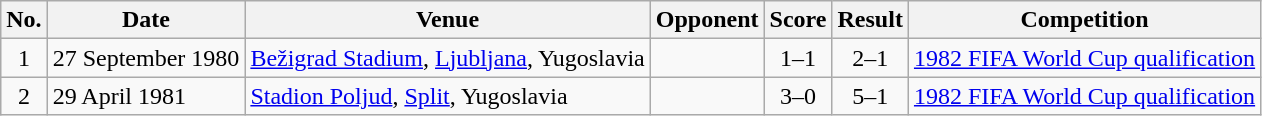<table class="wikitable">
<tr>
<th scope="col">No.</th>
<th scope="col">Date</th>
<th scope="col">Venue</th>
<th scope="col">Opponent</th>
<th scope="col">Score</th>
<th scope="col">Result</th>
<th scope="col">Competition</th>
</tr>
<tr>
<td align="center">1</td>
<td>27 September 1980</td>
<td><a href='#'>Bežigrad Stadium</a>, <a href='#'>Ljubljana</a>, Yugoslavia</td>
<td></td>
<td align="center">1–1</td>
<td align="center">2–1</td>
<td><a href='#'>1982 FIFA World Cup qualification</a></td>
</tr>
<tr>
<td align="center">2</td>
<td>29 April 1981</td>
<td><a href='#'>Stadion Poljud</a>, <a href='#'>Split</a>, Yugoslavia</td>
<td></td>
<td align="center">3–0</td>
<td align="center">5–1</td>
<td><a href='#'>1982 FIFA World Cup qualification</a></td>
</tr>
</table>
